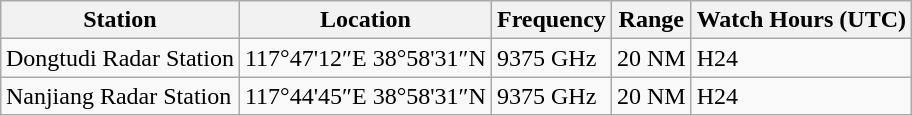<table class="wikitable collapsible collapsed" style="border:#bbb; margin:.46em 0 0 .2em; margin:auto">
<tr>
<th>Station</th>
<th>Location</th>
<th>Frequency</th>
<th>Range</th>
<th>Watch Hours (UTC)</th>
</tr>
<tr>
<td>Dongtudi Radar Station</td>
<td>117°47'12″E 38°58'31″N</td>
<td>9375 GHz</td>
<td>20 NM</td>
<td>H24</td>
</tr>
<tr>
<td>Nanjiang Radar Station</td>
<td>117°44'45″E 38°58'31″N</td>
<td>9375 GHz</td>
<td>20 NM</td>
<td>H24</td>
</tr>
</table>
